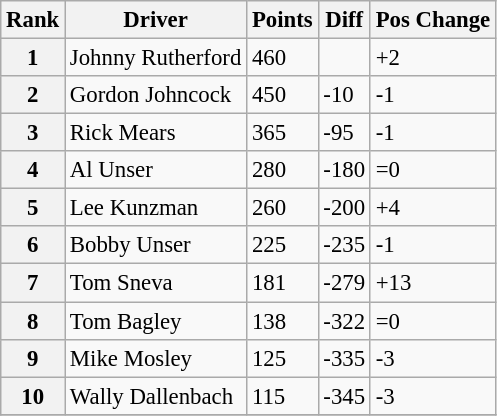<table class="wikitable" style="font-size:95%;">
<tr>
<th>Rank</th>
<th>Driver</th>
<th>Points</th>
<th>Diff</th>
<th>Pos Change</th>
</tr>
<tr>
<th>1</th>
<td>Johnny Rutherford</td>
<td>460</td>
<td></td>
<td>+2</td>
</tr>
<tr>
<th>2</th>
<td>Gordon Johncock</td>
<td>450</td>
<td>-10</td>
<td>-1</td>
</tr>
<tr>
<th>3</th>
<td>Rick Mears</td>
<td>365</td>
<td>-95</td>
<td>-1</td>
</tr>
<tr>
<th>4</th>
<td>Al Unser</td>
<td>280</td>
<td>-180</td>
<td>=0</td>
</tr>
<tr>
<th>5</th>
<td>Lee Kunzman</td>
<td>260</td>
<td>-200</td>
<td>+4</td>
</tr>
<tr>
<th>6</th>
<td>Bobby Unser</td>
<td>225</td>
<td>-235</td>
<td>-1</td>
</tr>
<tr>
<th>7</th>
<td>Tom Sneva</td>
<td>181</td>
<td>-279</td>
<td>+13</td>
</tr>
<tr>
<th>8</th>
<td>Tom Bagley</td>
<td>138</td>
<td>-322</td>
<td>=0</td>
</tr>
<tr>
<th>9</th>
<td>Mike Mosley</td>
<td>125</td>
<td>-335</td>
<td>-3</td>
</tr>
<tr>
<th>10</th>
<td>Wally Dallenbach</td>
<td>115</td>
<td>-345</td>
<td>-3</td>
</tr>
<tr>
</tr>
</table>
